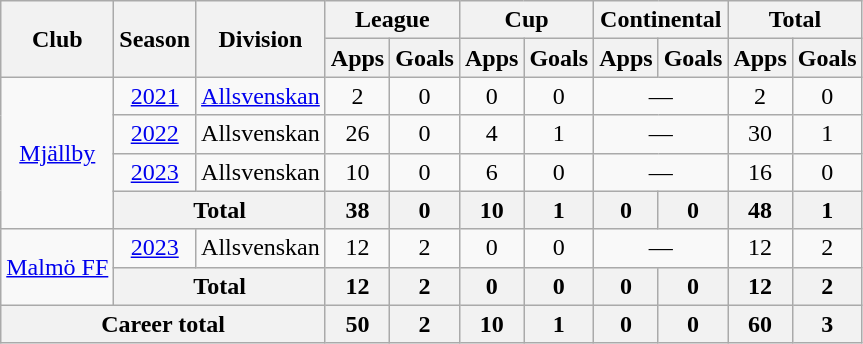<table class="wikitable" style="text-align:center;">
<tr>
<th rowspan="2">Club</th>
<th rowspan="2">Season</th>
<th rowspan="2">Division</th>
<th colspan="2">League</th>
<th colspan="2">Cup</th>
<th colspan="2">Continental</th>
<th colspan="2">Total</th>
</tr>
<tr>
<th>Apps</th>
<th>Goals</th>
<th>Apps</th>
<th>Goals</th>
<th>Apps</th>
<th>Goals</th>
<th>Apps</th>
<th>Goals</th>
</tr>
<tr>
<td rowspan="4"><a href='#'>Mjällby</a></td>
<td><a href='#'>2021</a></td>
<td><a href='#'>Allsvenskan</a></td>
<td>2</td>
<td>0</td>
<td>0</td>
<td>0</td>
<td colspan="2">—</td>
<td>2</td>
<td>0</td>
</tr>
<tr>
<td><a href='#'>2022</a></td>
<td>Allsvenskan</td>
<td>26</td>
<td>0</td>
<td>4</td>
<td>1</td>
<td colspan="2">—</td>
<td>30</td>
<td>1</td>
</tr>
<tr>
<td><a href='#'>2023</a></td>
<td>Allsvenskan</td>
<td>10</td>
<td>0</td>
<td>6</td>
<td>0</td>
<td colspan="2">—</td>
<td>16</td>
<td>0</td>
</tr>
<tr>
<th colspan="2">Total</th>
<th>38</th>
<th>0</th>
<th>10</th>
<th>1</th>
<th>0</th>
<th>0</th>
<th>48</th>
<th>1</th>
</tr>
<tr>
<td rowspan="2"><a href='#'>Malmö FF</a></td>
<td><a href='#'>2023</a></td>
<td>Allsvenskan</td>
<td>12</td>
<td>2</td>
<td>0</td>
<td>0</td>
<td colspan="2">—</td>
<td>12</td>
<td>2</td>
</tr>
<tr>
<th colspan="2">Total</th>
<th>12</th>
<th>2</th>
<th>0</th>
<th>0</th>
<th>0</th>
<th>0</th>
<th>12</th>
<th>2</th>
</tr>
<tr>
<th colspan="3">Career total</th>
<th>50</th>
<th>2</th>
<th>10</th>
<th>1</th>
<th>0</th>
<th>0</th>
<th>60</th>
<th>3</th>
</tr>
</table>
